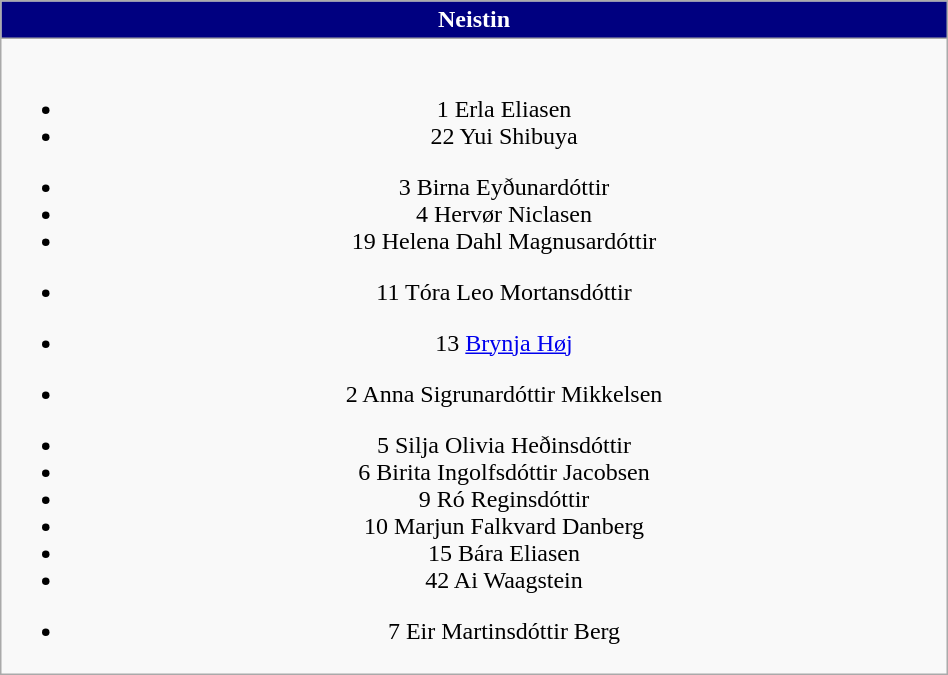<table class="wikitable" style="font-size:100%; text-align:center; width:50%">
<tr>
<th colspan=5 style="background-color:#000080;color:white;text-align:center;"> Neistin</th>
</tr>
<tr>
<td><br>
<ul><li>1  Erla Eliasen</li><li>22  Yui Shibuya</li></ul><ul><li>3  Birna Eyðunardóttir</li><li>4  Hervør Niclasen</li><li>19  Helena Dahl Magnusardóttir</li></ul><ul><li>11  Tóra Leo Mortansdóttir</li></ul><ul><li>13  <a href='#'>Brynja Høj</a></li></ul><ul><li>2  Anna Sigrunardóttir Mikkelsen</li></ul><ul><li>5  Silja Olivia Heðinsdóttir</li><li>6  Birita Ingolfsdóttir Jacobsen</li><li>9  Ró Reginsdóttir</li><li>10  Marjun Falkvard Danberg</li><li>15  Bára Eliasen</li><li>42  Ai Waagstein</li></ul><ul><li>7  Eir Martinsdóttir Berg</li></ul></td>
</tr>
</table>
